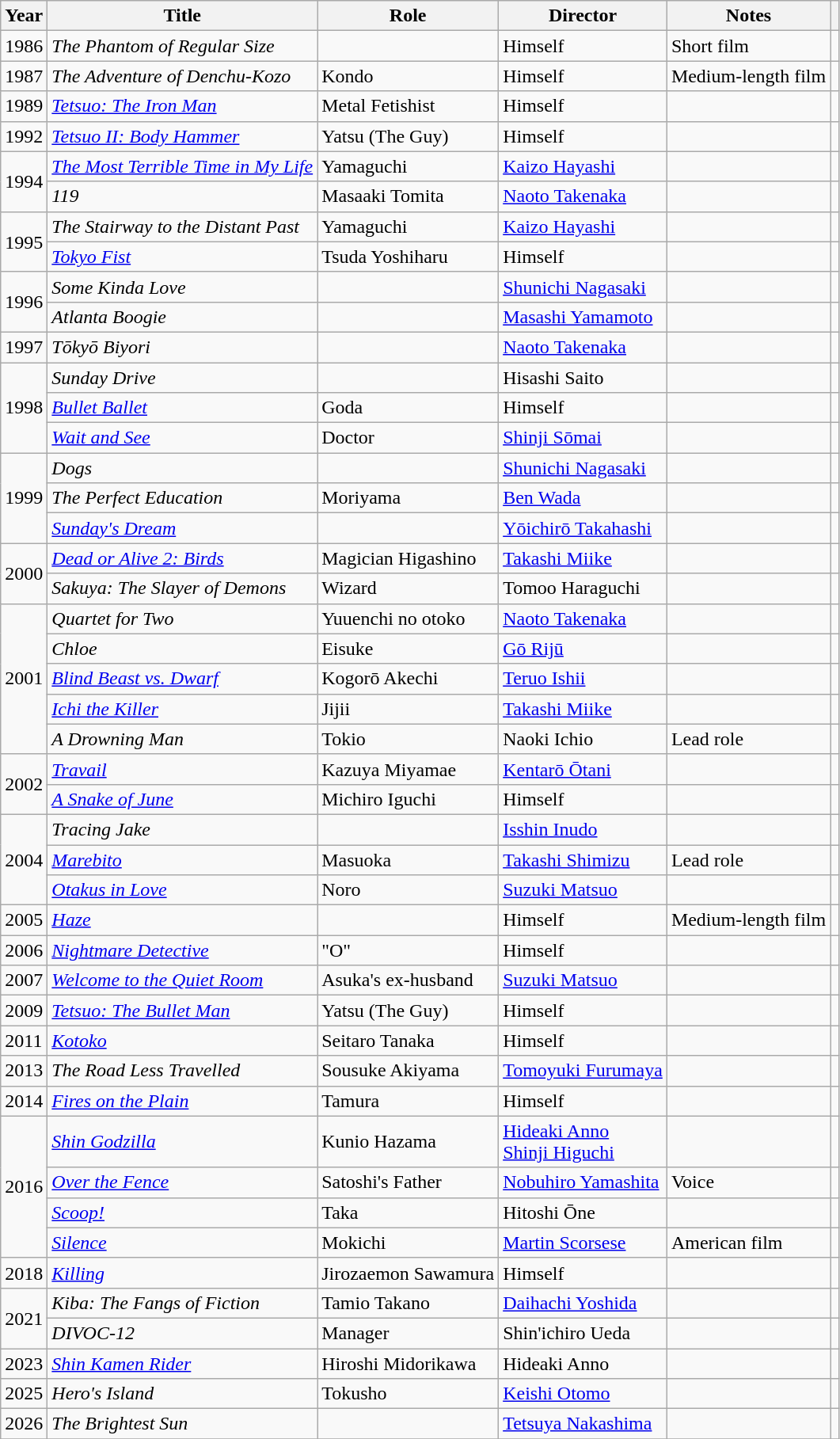<table class="wikitable">
<tr>
<th>Year</th>
<th>Title</th>
<th>Role</th>
<th>Director</th>
<th>Notes</th>
<th></th>
</tr>
<tr>
<td>1986</td>
<td><em>The Phantom of Regular Size</em></td>
<td></td>
<td>Himself</td>
<td>Short film</td>
<td></td>
</tr>
<tr>
<td>1987</td>
<td><em>The Adventure of Denchu-Kozo</em></td>
<td>Kondo</td>
<td>Himself</td>
<td>Medium-length film</td>
<td></td>
</tr>
<tr>
<td>1989</td>
<td><em><a href='#'>Tetsuo: The Iron Man</a></em></td>
<td>Metal Fetishist</td>
<td>Himself</td>
<td></td>
<td></td>
</tr>
<tr>
<td>1992</td>
<td><em><a href='#'>Tetsuo II: Body Hammer</a></em></td>
<td>Yatsu (The Guy)</td>
<td>Himself</td>
<td></td>
<td></td>
</tr>
<tr>
<td rowspan="2">1994</td>
<td><em><a href='#'>The Most Terrible Time in My Life</a></em></td>
<td>Yamaguchi</td>
<td><a href='#'>Kaizo Hayashi</a></td>
<td></td>
<td></td>
</tr>
<tr>
<td><em>119</em></td>
<td>Masaaki Tomita</td>
<td><a href='#'>Naoto Takenaka</a></td>
<td></td>
<td></td>
</tr>
<tr>
<td rowspan="2">1995</td>
<td><em>The Stairway to the Distant Past</em></td>
<td>Yamaguchi</td>
<td><a href='#'>Kaizo Hayashi</a></td>
<td></td>
<td></td>
</tr>
<tr>
<td><em><a href='#'>Tokyo Fist</a></em></td>
<td>Tsuda Yoshiharu</td>
<td>Himself</td>
<td></td>
<td></td>
</tr>
<tr>
<td rowspan="2">1996</td>
<td><em>Some Kinda Love</em></td>
<td></td>
<td><a href='#'>Shunichi Nagasaki</a></td>
<td></td>
<td></td>
</tr>
<tr>
<td><em>Atlanta Boogie</em></td>
<td></td>
<td><a href='#'>Masashi Yamamoto</a></td>
<td></td>
<td></td>
</tr>
<tr>
<td>1997</td>
<td><em>Tōkyō Biyori</em></td>
<td></td>
<td><a href='#'>Naoto Takenaka</a></td>
<td></td>
<td></td>
</tr>
<tr>
<td rowspan="3">1998</td>
<td><em>Sunday Drive</em></td>
<td></td>
<td>Hisashi Saito</td>
<td></td>
<td></td>
</tr>
<tr>
<td><em><a href='#'>Bullet Ballet</a></em></td>
<td>Goda</td>
<td>Himself</td>
<td></td>
<td></td>
</tr>
<tr>
<td><em><a href='#'>Wait and See</a></em></td>
<td>Doctor</td>
<td><a href='#'>Shinji Sōmai</a></td>
<td></td>
<td></td>
</tr>
<tr>
<td rowspan="3">1999</td>
<td><em>Dogs</em></td>
<td></td>
<td><a href='#'>Shunichi Nagasaki</a></td>
<td></td>
<td></td>
</tr>
<tr>
<td><em>The Perfect Education</em></td>
<td>Moriyama</td>
<td><a href='#'>Ben Wada</a></td>
<td></td>
<td></td>
</tr>
<tr>
<td><em><a href='#'>Sunday's Dream</a></em></td>
<td></td>
<td><a href='#'>Yōichirō Takahashi</a></td>
<td></td>
<td></td>
</tr>
<tr>
<td rowspan="2">2000</td>
<td><em><a href='#'>Dead or Alive 2: Birds</a></em></td>
<td>Magician Higashino</td>
<td><a href='#'>Takashi Miike</a></td>
<td></td>
<td></td>
</tr>
<tr>
<td><em>Sakuya: The Slayer of Demons</em></td>
<td>Wizard</td>
<td>Tomoo Haraguchi</td>
<td></td>
<td></td>
</tr>
<tr>
<td rowspan="5">2001</td>
<td><em>Quartet for Two</em></td>
<td>Yuuenchi no otoko</td>
<td><a href='#'>Naoto Takenaka</a></td>
<td></td>
<td></td>
</tr>
<tr>
<td><em>Chloe</em></td>
<td>Eisuke</td>
<td><a href='#'>Gō Rijū</a></td>
<td></td>
<td></td>
</tr>
<tr>
<td><em><a href='#'>Blind Beast vs. Dwarf</a></em></td>
<td>Kogorō Akechi</td>
<td><a href='#'>Teruo Ishii</a></td>
<td></td>
<td></td>
</tr>
<tr>
<td><em><a href='#'>Ichi the Killer</a></em></td>
<td>Jijii</td>
<td><a href='#'>Takashi Miike</a></td>
<td></td>
<td></td>
</tr>
<tr>
<td><em>A Drowning Man</em></td>
<td>Tokio</td>
<td>Naoki Ichio</td>
<td>Lead role</td>
<td></td>
</tr>
<tr>
<td rowspan="2">2002</td>
<td><em><a href='#'>Travail</a></em></td>
<td>Kazuya Miyamae</td>
<td><a href='#'>Kentarō Ōtani</a></td>
<td></td>
<td></td>
</tr>
<tr>
<td><em><a href='#'>A Snake of June</a></em></td>
<td>Michiro Iguchi</td>
<td>Himself</td>
<td></td>
<td></td>
</tr>
<tr>
<td rowspan="3">2004</td>
<td><em>Tracing Jake</em></td>
<td></td>
<td><a href='#'>Isshin Inudo</a></td>
<td></td>
<td></td>
</tr>
<tr>
<td><em><a href='#'>Marebito</a></em></td>
<td>Masuoka</td>
<td><a href='#'>Takashi Shimizu</a></td>
<td>Lead role</td>
<td></td>
</tr>
<tr>
<td><em><a href='#'>Otakus in Love</a></em></td>
<td>Noro</td>
<td><a href='#'>Suzuki Matsuo</a></td>
<td></td>
<td></td>
</tr>
<tr>
<td>2005</td>
<td><em><a href='#'>Haze</a></em></td>
<td></td>
<td>Himself</td>
<td>Medium-length film</td>
<td></td>
</tr>
<tr>
<td>2006</td>
<td><em><a href='#'>Nightmare Detective</a></em></td>
<td>"O"</td>
<td>Himself</td>
<td></td>
<td></td>
</tr>
<tr>
<td>2007</td>
<td><em><a href='#'>Welcome to the Quiet Room</a></em></td>
<td>Asuka's ex-husband</td>
<td><a href='#'>Suzuki Matsuo</a></td>
<td></td>
<td></td>
</tr>
<tr>
<td>2009</td>
<td><em><a href='#'>Tetsuo: The Bullet Man</a></em></td>
<td>Yatsu (The Guy)</td>
<td>Himself</td>
<td></td>
<td></td>
</tr>
<tr>
<td>2011</td>
<td><em><a href='#'>Kotoko</a></em></td>
<td>Seitaro Tanaka</td>
<td>Himself</td>
<td></td>
<td></td>
</tr>
<tr>
<td>2013</td>
<td><em>The Road Less Travelled</em></td>
<td>Sousuke Akiyama</td>
<td><a href='#'>Tomoyuki Furumaya</a></td>
<td></td>
<td></td>
</tr>
<tr>
<td>2014</td>
<td><em><a href='#'>Fires on the Plain</a></em></td>
<td>Tamura</td>
<td>Himself</td>
<td></td>
<td></td>
</tr>
<tr>
<td rowspan="4">2016</td>
<td><em><a href='#'>Shin Godzilla</a></em></td>
<td>Kunio Hazama</td>
<td><a href='#'>Hideaki Anno</a><br><a href='#'>Shinji Higuchi</a></td>
<td></td>
<td></td>
</tr>
<tr>
<td><em><a href='#'>Over the Fence</a></em></td>
<td>Satoshi's Father</td>
<td><a href='#'>Nobuhiro Yamashita</a></td>
<td>Voice</td>
<td></td>
</tr>
<tr>
<td><em><a href='#'>Scoop!</a></em></td>
<td>Taka</td>
<td>Hitoshi Ōne</td>
<td></td>
<td></td>
</tr>
<tr>
<td><em><a href='#'>Silence</a></em></td>
<td>Mokichi</td>
<td><a href='#'>Martin Scorsese</a></td>
<td>American film</td>
<td></td>
</tr>
<tr>
<td>2018</td>
<td><em><a href='#'>Killing</a></em></td>
<td>Jirozaemon Sawamura</td>
<td>Himself</td>
<td></td>
<td></td>
</tr>
<tr>
<td rowspan=2>2021</td>
<td><em>Kiba: The Fangs of Fiction</em></td>
<td>Tamio Takano</td>
<td><a href='#'>Daihachi Yoshida</a></td>
<td></td>
<td></td>
</tr>
<tr>
<td><em>DIVOC-12</em></td>
<td>Manager</td>
<td>Shin'ichiro Ueda</td>
<td></td>
<td></td>
</tr>
<tr>
<td>2023</td>
<td><em><a href='#'>Shin Kamen Rider</a></em></td>
<td>Hiroshi Midorikawa</td>
<td>Hideaki Anno</td>
<td></td>
<td></td>
</tr>
<tr>
<td>2025</td>
<td><em>Hero's Island</em></td>
<td>Tokusho</td>
<td><a href='#'>Keishi Otomo</a></td>
<td></td>
<td></td>
</tr>
<tr>
<td>2026</td>
<td><em>The Brightest Sun</em></td>
<td></td>
<td><a href='#'>Tetsuya Nakashima</a></td>
<td></td>
<td></td>
</tr>
<tr>
</tr>
</table>
